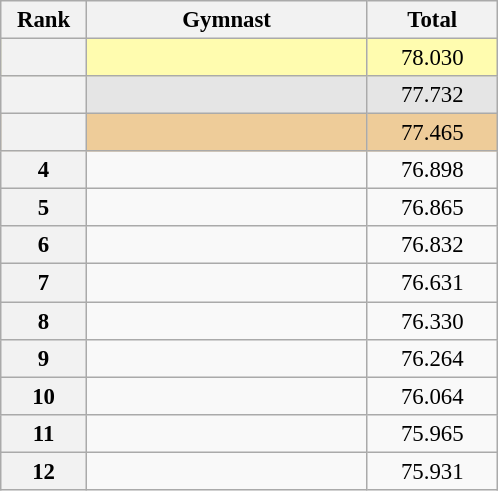<table class="wikitable sortable" style="text-align:center; font-size:95%">
<tr>
<th scope="col" style="width:50px;">Rank</th>
<th scope="col" style="width:180px;">Gymnast</th>
<th scope="col" style="width:80px;">Total</th>
</tr>
<tr style="background:#fffcaf;">
<th scope=row style="text-align:center"></th>
<td style="text-align:left;"></td>
<td>78.030</td>
</tr>
<tr style="background:#e5e5e5;">
<th scope=row style="text-align:center"></th>
<td style="text-align:left;"></td>
<td>77.732</td>
</tr>
<tr style="background:#ec9;">
<th scope=row style="text-align:center"></th>
<td style="text-align:left;"></td>
<td>77.465</td>
</tr>
<tr>
<th scope=row style="text-align:center">4</th>
<td style="text-align:left;"></td>
<td>76.898</td>
</tr>
<tr>
<th scope=row style="text-align:center">5</th>
<td style="text-align:left;"></td>
<td>76.865</td>
</tr>
<tr>
<th scope=row style="text-align:center">6</th>
<td style="text-align:left;"></td>
<td>76.832</td>
</tr>
<tr>
<th scope=row style="text-align:center">7</th>
<td style="text-align:left;"></td>
<td>76.631</td>
</tr>
<tr>
<th scope=row style="text-align:center">8</th>
<td style="text-align:left;"></td>
<td>76.330</td>
</tr>
<tr>
<th scope=row style="text-align:center">9</th>
<td style="text-align:left;"></td>
<td>76.264</td>
</tr>
<tr>
<th scope=row style="text-align:center">10</th>
<td style="text-align:left;"></td>
<td>76.064</td>
</tr>
<tr>
<th scope=row style="text-align:center">11</th>
<td style="text-align:left;"></td>
<td>75.965</td>
</tr>
<tr>
<th scope=row style="text-align:center">12</th>
<td style="text-align:left;"></td>
<td>75.931</td>
</tr>
</table>
